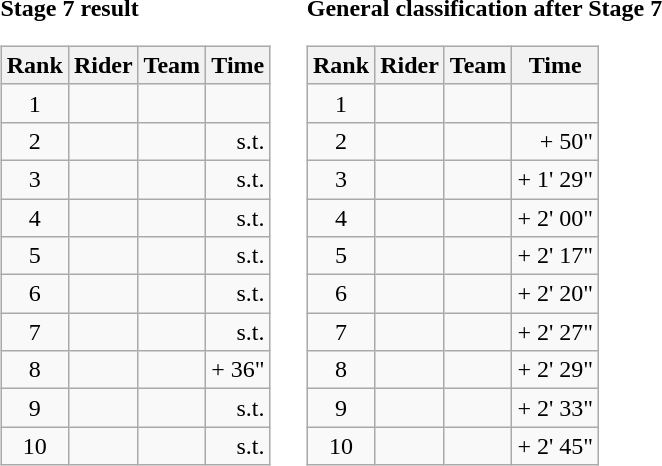<table>
<tr>
<td><strong>Stage 7 result</strong><br><table class="wikitable">
<tr>
<th scope="col">Rank</th>
<th scope="col">Rider</th>
<th scope="col">Team</th>
<th scope="col">Time</th>
</tr>
<tr>
<td style="text-align:center;">1</td>
<td></td>
<td></td>
<td style="text-align:right;"></td>
</tr>
<tr>
<td style="text-align:center;">2</td>
<td></td>
<td></td>
<td style="text-align:right;">s.t.</td>
</tr>
<tr>
<td style="text-align:center;">3</td>
<td></td>
<td></td>
<td style="text-align:right;">s.t.</td>
</tr>
<tr>
<td style="text-align:center;">4</td>
<td></td>
<td></td>
<td style="text-align:right;">s.t.</td>
</tr>
<tr>
<td style="text-align:center;">5</td>
<td></td>
<td></td>
<td style="text-align:right;">s.t.</td>
</tr>
<tr>
<td style="text-align:center;">6</td>
<td></td>
<td></td>
<td style="text-align:right;">s.t.</td>
</tr>
<tr>
<td style="text-align:center;">7</td>
<td></td>
<td></td>
<td style="text-align:right;">s.t.</td>
</tr>
<tr>
<td style="text-align:center;">8</td>
<td></td>
<td></td>
<td style="text-align:right;">+ 36"</td>
</tr>
<tr>
<td style="text-align:center;">9</td>
<td></td>
<td></td>
<td style="text-align:right;">s.t.</td>
</tr>
<tr>
<td style="text-align:center;">10</td>
<td></td>
<td></td>
<td style="text-align:right;">s.t.</td>
</tr>
</table>
</td>
<td></td>
<td><strong>General classification after Stage 7</strong><br><table class="wikitable">
<tr>
<th scope="col">Rank</th>
<th scope="col">Rider</th>
<th scope="col">Team</th>
<th scope="col">Time</th>
</tr>
<tr>
<td style="text-align:center;">1</td>
<td></td>
<td></td>
<td style="text-align:right;"></td>
</tr>
<tr>
<td style="text-align:center;">2</td>
<td></td>
<td></td>
<td style="text-align:right;">+ 50"</td>
</tr>
<tr>
<td style="text-align:center;">3</td>
<td></td>
<td></td>
<td style="text-align:right;">+ 1' 29"</td>
</tr>
<tr>
<td style="text-align:center;">4</td>
<td></td>
<td></td>
<td style="text-align:right;">+ 2' 00"</td>
</tr>
<tr>
<td style="text-align:center;">5</td>
<td></td>
<td></td>
<td style="text-align:right;">+ 2' 17"</td>
</tr>
<tr>
<td style="text-align:center;">6</td>
<td></td>
<td></td>
<td style="text-align:right;">+ 2' 20"</td>
</tr>
<tr>
<td style="text-align:center;">7</td>
<td></td>
<td></td>
<td style="text-align:right;">+ 2' 27"</td>
</tr>
<tr>
<td style="text-align:center;">8</td>
<td></td>
<td></td>
<td style="text-align:right;">+ 2' 29"</td>
</tr>
<tr>
<td style="text-align:center;">9</td>
<td></td>
<td></td>
<td style="text-align:right;">+ 2' 33"</td>
</tr>
<tr>
<td style="text-align:center;">10</td>
<td></td>
<td></td>
<td style="text-align:right;">+ 2' 45"</td>
</tr>
</table>
</td>
</tr>
</table>
